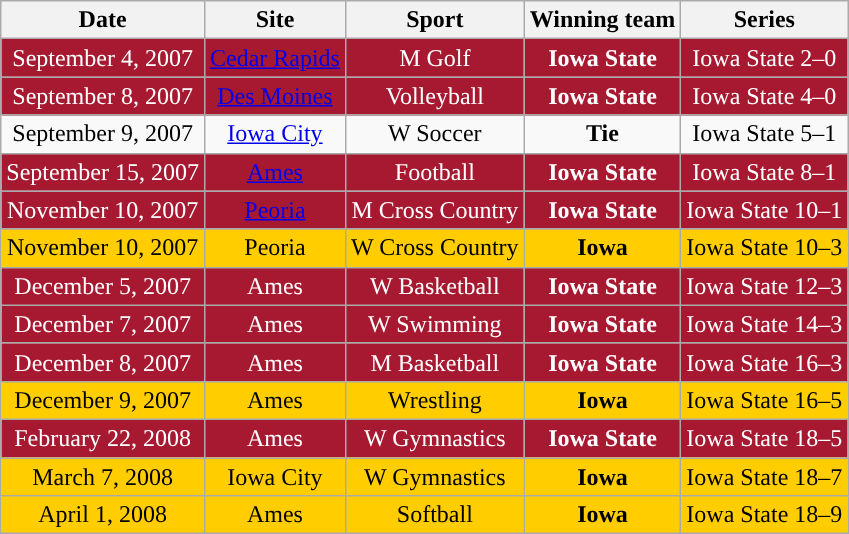<table class="wikitable">
<tr>
<th>Date</th>
<th>Site</th>
<th>Sport</th>
<th>Winning team</th>
<th>Series</th>
</tr>
<tr align=center style="background: #A71930;color:white;">
<td>September 4, 2007</td>
<td><a href='#'><span>Cedar Rapids</span></a></td>
<td>M Golf</td>
<td><strong>Iowa State</strong></td>
<td>Iowa State 2–0</td>
</tr>
<tr align=center style="background: #A71930;color:white;">
<td>September 8, 2007</td>
<td><a href='#'><span>Des Moines</span></a></td>
<td>Volleyball</td>
<td><strong>Iowa State</strong></td>
<td>Iowa State 4–0</td>
</tr>
<tr align=center style="background:">
<td>September 9, 2007</td>
<td><a href='#'><span>Iowa City</span></a></td>
<td>W Soccer</td>
<td><strong>Tie</strong></td>
<td>Iowa State 5–1</td>
</tr>
<tr align=center style="background: #A71930;color:white;">
<td>September 15, 2007</td>
<td><a href='#'><span>Ames</span></a></td>
<td>Football</td>
<td><strong>Iowa State</strong></td>
<td>Iowa State 8–1</td>
</tr>
<tr align=center style="background: #A71930;color:white;">
<td>November 10, 2007</td>
<td><a href='#'><span>Peoria</span></a></td>
<td>M Cross Country</td>
<td><strong>Iowa State</strong></td>
<td>Iowa State 10–1</td>
</tr>
<tr align=center style="background: #FFCD00;color:black;">
<td>November 10, 2007</td>
<td>Peoria</td>
<td>W Cross Country</td>
<td><strong>Iowa </strong></td>
<td>Iowa State 10–3</td>
</tr>
<tr align=center style="background: #A71930;color:white;">
<td>December 5, 2007</td>
<td>Ames</td>
<td>W Basketball</td>
<td><strong>Iowa State</strong></td>
<td>Iowa State 12–3</td>
</tr>
<tr align=center style="background: #A71930;color:white;">
<td>December 7, 2007</td>
<td>Ames</td>
<td>W Swimming</td>
<td><strong>Iowa State</strong></td>
<td>Iowa State 14–3</td>
</tr>
<tr align=center style="background: #A71930;color:white;">
<td>December 8, 2007</td>
<td>Ames</td>
<td>M Basketball</td>
<td><strong>Iowa State</strong></td>
<td>Iowa State 16–3</td>
</tr>
<tr align=center style="background: #FFCD00;color:black;">
<td>December 9, 2007</td>
<td>Ames</td>
<td>Wrestling</td>
<td><strong>Iowa</strong></td>
<td>Iowa State 16–5</td>
</tr>
<tr align=center style="background: #A71930;color:white;">
<td>February 22, 2008</td>
<td>Ames</td>
<td>W Gymnastics</td>
<td><strong>Iowa State</strong></td>
<td>Iowa State 18–5</td>
</tr>
<tr align=center style="background: #FFCD00;color:black;">
<td>March 7, 2008</td>
<td>Iowa City</td>
<td>W Gymnastics</td>
<td><strong>Iowa</strong></td>
<td>Iowa State 18–7</td>
</tr>
<tr align=center style="background: #FFCD00;color:black;">
<td>April 1, 2008</td>
<td>Ames</td>
<td>Softball</td>
<td><strong>Iowa</strong></td>
<td>Iowa State 18–9</td>
</tr>
</table>
